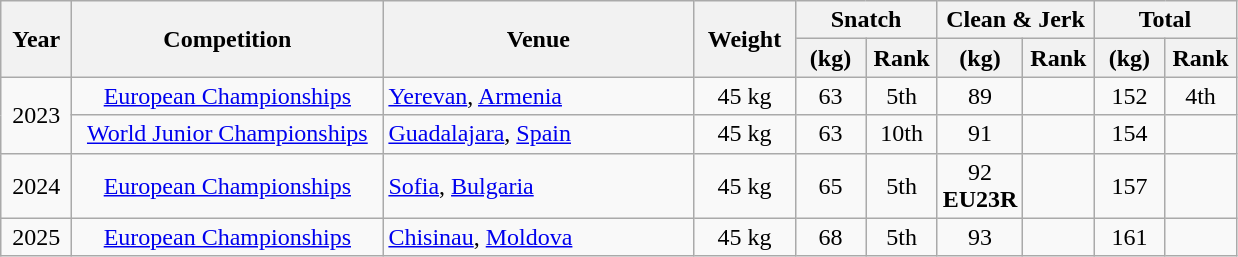<table class = "wikitable" style="text-align:center;">
<tr>
<th rowspan=2 width=40>Year</th>
<th rowspan=2 width=200>Competition</th>
<th rowspan=2 width=200>Venue</th>
<th rowspan=2 width=60>Weight</th>
<th colspan=2>Snatch</th>
<th colspan=2>Clean & Jerk</th>
<th colspan=2>Total</th>
</tr>
<tr>
<th width=40>(kg)</th>
<th width=40>Rank</th>
<th width=40>(kg)</th>
<th width=40>Rank</th>
<th width=40>(kg)</th>
<th width=40>Rank</th>
</tr>
<tr>
<td rowspan=2>2023</td>
<td><a href='#'>European Championships</a></td>
<td align=left> <a href='#'>Yerevan</a>, <a href='#'>Armenia</a></td>
<td>45 kg</td>
<td>63</td>
<td>5th</td>
<td>89</td>
<td></td>
<td>152</td>
<td>4th</td>
</tr>
<tr>
<td><a href='#'>World Junior Championships</a></td>
<td align=left> <a href='#'>Guadalajara</a>, <a href='#'>Spain</a></td>
<td>45 kg</td>
<td>63</td>
<td>10th</td>
<td>91</td>
<td></td>
<td>154</td>
<td></td>
</tr>
<tr>
<td>2024</td>
<td><a href='#'>European Championships</a></td>
<td align=left> <a href='#'>Sofia</a>, <a href='#'>Bulgaria</a></td>
<td>45 kg</td>
<td>65</td>
<td>5th</td>
<td>92<br><strong>EU23R</strong></td>
<td></td>
<td>157</td>
<td></td>
</tr>
<tr>
<td>2025</td>
<td><a href='#'>European Championships</a></td>
<td align=left> <a href='#'>Chisinau</a>, <a href='#'>Moldova</a></td>
<td>45 kg</td>
<td>68</td>
<td>5th</td>
<td>93</td>
<td></td>
<td>161</td>
<td></td>
</tr>
</table>
